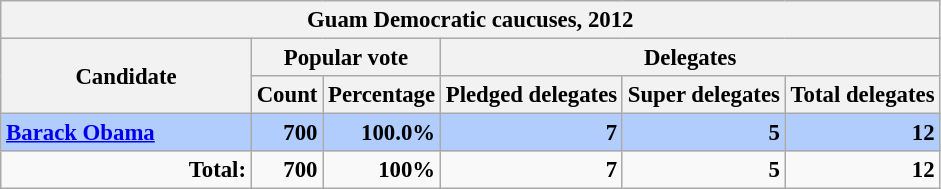<table class="wikitable" style="font-size:95%;">
<tr>
<th colspan="6">Guam Democratic caucuses, 2012</th>
</tr>
<tr>
<th rowspan="2" style="width:160px;">Candidate</th>
<th colspan="2" style="width:75px;">Popular vote</th>
<th colspan="3" style="width:75px;">Delegates</th>
</tr>
<tr>
<th>Count</th>
<th>Percentage</th>
<th>Pledged delegates</th>
<th>Super delegates</th>
<th>Total delegates</th>
</tr>
<tr align="right" bgcolor="#B0CDFE">
<td align="left"><strong> <a href='#'>Barack Obama</a></strong></td>
<td><strong>700</strong></td>
<td><strong>100.0%</strong></td>
<td><strong>7</strong></td>
<td><strong>5</strong></td>
<td><strong>12</strong></td>
</tr>
<tr align="right">
<td><strong>Total:</strong></td>
<td><strong>700</strong></td>
<td><strong>100%</strong></td>
<td><strong>7</strong></td>
<td><strong>5</strong></td>
<td><strong>12</strong></td>
</tr>
</table>
